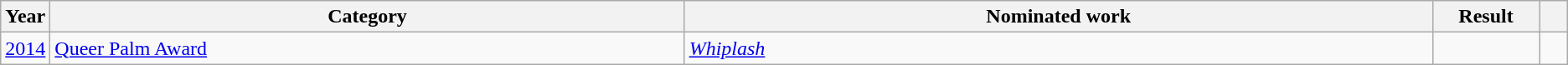<table class=wikitable>
<tr>
<th scope="col" style="width:1em;">Year</th>
<th scope="col" style="width:33em;">Category</th>
<th scope="col" style="width:39em;">Nominated work</th>
<th scope="col" style="width:5em;">Result</th>
<th scope="col" style="width:1em;"></th>
</tr>
<tr>
<td><a href='#'>2014</a></td>
<td><a href='#'>Queer Palm Award</a></td>
<td><em><a href='#'>Whiplash</a></em></td>
<td></td>
<td></td>
</tr>
</table>
